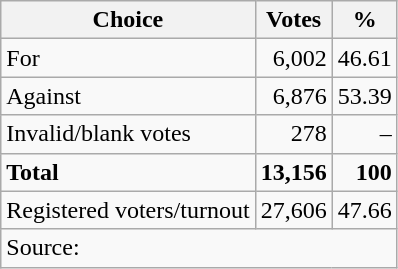<table class=wikitable style=text-align:right>
<tr>
<th>Choice</th>
<th>Votes</th>
<th>%</th>
</tr>
<tr>
<td align=left>For</td>
<td>6,002</td>
<td>46.61</td>
</tr>
<tr>
<td align=left>Against</td>
<td>6,876</td>
<td>53.39</td>
</tr>
<tr>
<td align=left>Invalid/blank votes</td>
<td>278</td>
<td>–</td>
</tr>
<tr>
<td align=left><strong>Total</strong></td>
<td><strong>13,156</strong></td>
<td><strong>100</strong></td>
</tr>
<tr>
<td align=left>Registered voters/turnout</td>
<td>27,606</td>
<td>47.66</td>
</tr>
<tr>
<td align=left colspan=3>Source: </td>
</tr>
</table>
